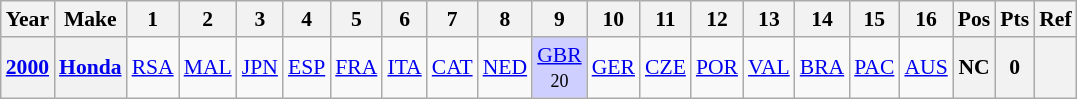<table class="wikitable" style="text-align:center; font-size:90%">
<tr>
<th>Year</th>
<th>Make</th>
<th>1</th>
<th>2</th>
<th>3</th>
<th>4</th>
<th>5</th>
<th>6</th>
<th>7</th>
<th>8</th>
<th>9</th>
<th>10</th>
<th>11</th>
<th>12</th>
<th>13</th>
<th>14</th>
<th>15</th>
<th>16</th>
<th>Pos</th>
<th>Pts</th>
<th>Ref</th>
</tr>
<tr>
<th><a href='#'>2000</a></th>
<th><a href='#'>Honda</a></th>
<td><a href='#'>RSA</a></td>
<td><a href='#'>MAL</a></td>
<td><a href='#'>JPN</a></td>
<td><a href='#'>ESP</a></td>
<td><a href='#'>FRA</a></td>
<td><a href='#'>ITA</a></td>
<td><a href='#'>CAT</a></td>
<td><a href='#'>NED</a></td>
<td style="background:#CFCFFF;"><a href='#'>GBR</a><br><small>20</small></td>
<td><a href='#'>GER</a></td>
<td><a href='#'>CZE</a></td>
<td><a href='#'>POR</a></td>
<td><a href='#'>VAL</a></td>
<td><a href='#'>BRA</a></td>
<td><a href='#'>PAC</a></td>
<td><a href='#'>AUS</a></td>
<th>NC</th>
<th>0</th>
<th></th>
</tr>
</table>
